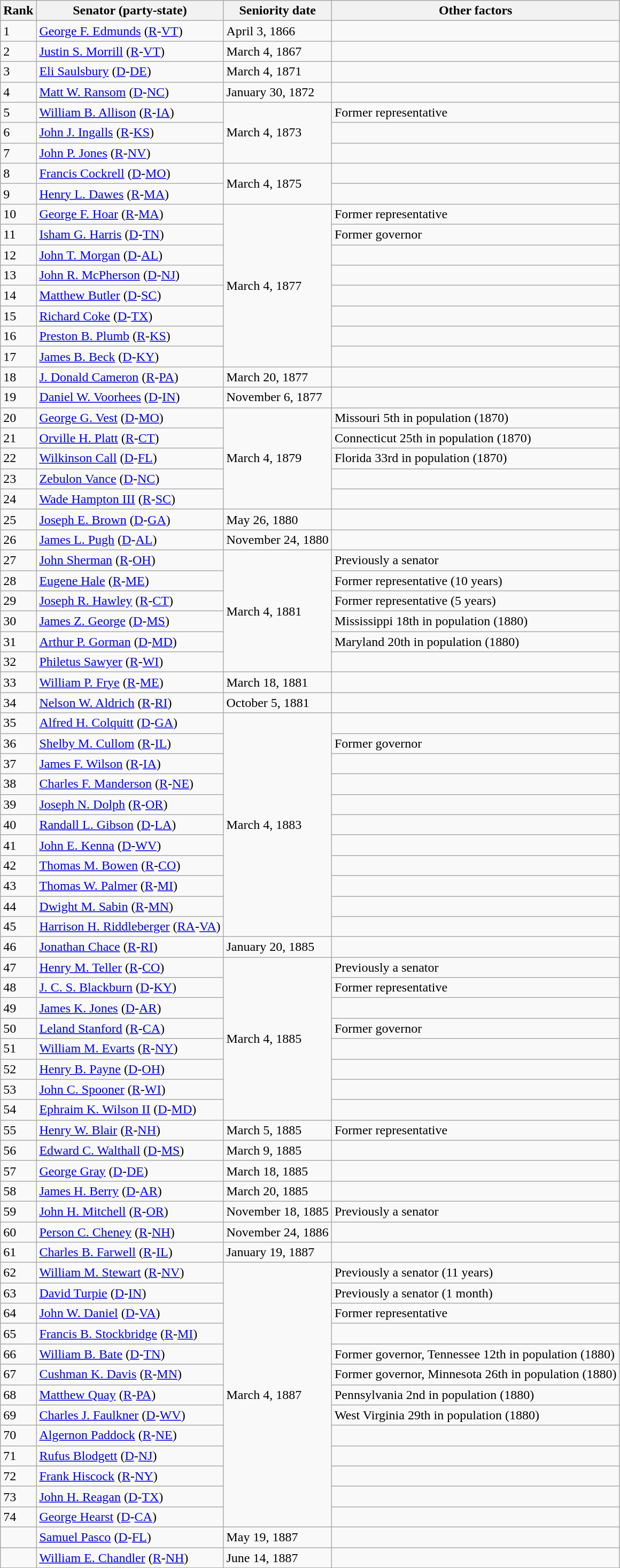<table class=wikitable>
<tr>
<th>Rank</th>
<th>Senator (party-state)</th>
<th>Seniority date</th>
<th>Other factors</th>
</tr>
<tr>
<td>1</td>
<td><a href='#'>George F. Edmunds</a> (<a href='#'>R</a>-<a href='#'>VT</a>)</td>
<td>April 3, 1866</td>
<td></td>
</tr>
<tr>
<td>2</td>
<td><a href='#'>Justin S. Morrill</a> (<a href='#'>R</a>-<a href='#'>VT</a>)</td>
<td>March 4, 1867</td>
<td></td>
</tr>
<tr>
<td>3</td>
<td><a href='#'>Eli Saulsbury</a> (<a href='#'>D</a>-<a href='#'>DE</a>)</td>
<td>March 4, 1871</td>
<td></td>
</tr>
<tr>
<td>4</td>
<td><a href='#'>Matt W. Ransom</a> (<a href='#'>D</a>-<a href='#'>NC</a>)</td>
<td>January 30, 1872</td>
<td></td>
</tr>
<tr>
<td>5</td>
<td><a href='#'>William B. Allison</a> (<a href='#'>R</a>-<a href='#'>IA</a>)</td>
<td rowspan=3>March 4, 1873</td>
<td>Former representative</td>
</tr>
<tr>
<td>6</td>
<td><a href='#'>John J. Ingalls</a> (<a href='#'>R</a>-<a href='#'>KS</a>)</td>
<td></td>
</tr>
<tr>
<td>7</td>
<td><a href='#'>John P. Jones</a> (<a href='#'>R</a>-<a href='#'>NV</a>)</td>
<td></td>
</tr>
<tr>
<td>8</td>
<td><a href='#'>Francis Cockrell</a> (<a href='#'>D</a>-<a href='#'>MO</a>)</td>
<td rowspan=2>March 4, 1875</td>
<td></td>
</tr>
<tr>
<td>9</td>
<td><a href='#'>Henry L. Dawes</a> (<a href='#'>R</a>-<a href='#'>MA</a>)</td>
<td></td>
</tr>
<tr>
<td>10</td>
<td><a href='#'>George F. Hoar</a> (<a href='#'>R</a>-<a href='#'>MA</a>)</td>
<td rowspan=8>March 4, 1877</td>
<td>Former representative</td>
</tr>
<tr>
<td>11</td>
<td><a href='#'>Isham G. Harris</a> (<a href='#'>D</a>-<a href='#'>TN</a>)</td>
<td>Former governor</td>
</tr>
<tr>
<td>12</td>
<td><a href='#'>John T. Morgan</a> (<a href='#'>D</a>-<a href='#'>AL</a>)</td>
<td></td>
</tr>
<tr>
<td>13</td>
<td><a href='#'>John R. McPherson</a> (<a href='#'>D</a>-<a href='#'>NJ</a>)</td>
<td></td>
</tr>
<tr>
<td>14</td>
<td><a href='#'>Matthew Butler</a> (<a href='#'>D</a>-<a href='#'>SC</a>)</td>
<td></td>
</tr>
<tr>
<td>15</td>
<td><a href='#'>Richard Coke</a> (<a href='#'>D</a>-<a href='#'>TX</a>)</td>
<td></td>
</tr>
<tr>
<td>16</td>
<td><a href='#'>Preston B. Plumb</a> (<a href='#'>R</a>-<a href='#'>KS</a>)</td>
<td></td>
</tr>
<tr>
<td>17</td>
<td><a href='#'>James B. Beck</a> (<a href='#'>D</a>-<a href='#'>KY</a>)</td>
<td></td>
</tr>
<tr>
<td>18</td>
<td><a href='#'>J. Donald Cameron</a> (<a href='#'>R</a>-<a href='#'>PA</a>)</td>
<td>March 20, 1877</td>
<td></td>
</tr>
<tr>
<td>19</td>
<td><a href='#'>Daniel W. Voorhees</a> (<a href='#'>D</a>-<a href='#'>IN</a>)</td>
<td>November 6, 1877</td>
<td></td>
</tr>
<tr>
<td>20</td>
<td><a href='#'>George G. Vest</a> (<a href='#'>D</a>-<a href='#'>MO</a>)</td>
<td rowspan=5>March 4, 1879</td>
<td>Missouri 5th in population (1870)</td>
</tr>
<tr>
<td>21</td>
<td><a href='#'>Orville H. Platt</a> (<a href='#'>R</a>-<a href='#'>CT</a>)</td>
<td>Connecticut 25th in population (1870)</td>
</tr>
<tr>
<td>22</td>
<td><a href='#'>Wilkinson Call</a> (<a href='#'>D</a>-<a href='#'>FL</a>)</td>
<td>Florida 33rd in population (1870)</td>
</tr>
<tr>
<td>23</td>
<td><a href='#'>Zebulon Vance</a> (<a href='#'>D</a>-<a href='#'>NC</a>)</td>
<td></td>
</tr>
<tr>
<td>24</td>
<td><a href='#'>Wade Hampton III</a> (<a href='#'>R</a>-<a href='#'>SC</a>)</td>
<td></td>
</tr>
<tr>
<td>25</td>
<td><a href='#'>Joseph E. Brown</a> (<a href='#'>D</a>-<a href='#'>GA</a>)</td>
<td>May 26, 1880</td>
<td></td>
</tr>
<tr>
<td>26</td>
<td><a href='#'>James L. Pugh</a> (<a href='#'>D</a>-<a href='#'>AL</a>)</td>
<td>November 24, 1880</td>
<td></td>
</tr>
<tr>
<td>27</td>
<td><a href='#'>John Sherman</a> (<a href='#'>R</a>-<a href='#'>OH</a>)</td>
<td rowspan=6>March 4, 1881</td>
<td>Previously a senator</td>
</tr>
<tr>
<td>28</td>
<td><a href='#'>Eugene Hale</a> (<a href='#'>R</a>-<a href='#'>ME</a>)</td>
<td>Former representative (10 years)</td>
</tr>
<tr>
<td>29</td>
<td><a href='#'>Joseph R. Hawley</a> (<a href='#'>R</a>-<a href='#'>CT</a>)</td>
<td>Former representative (5 years)</td>
</tr>
<tr>
<td>30</td>
<td><a href='#'>James Z. George</a> (<a href='#'>D</a>-<a href='#'>MS</a>)</td>
<td>Mississippi 18th in population (1880)</td>
</tr>
<tr>
<td>31</td>
<td><a href='#'>Arthur P. Gorman</a> (<a href='#'>D</a>-<a href='#'>MD</a>)</td>
<td>Maryland 20th in population (1880)</td>
</tr>
<tr>
<td>32</td>
<td><a href='#'>Philetus Sawyer</a> (<a href='#'>R</a>-<a href='#'>WI</a>)</td>
<td></td>
</tr>
<tr>
<td>33</td>
<td><a href='#'>William P. Frye</a> (<a href='#'>R</a>-<a href='#'>ME</a>)</td>
<td>March 18, 1881</td>
<td></td>
</tr>
<tr>
<td>34</td>
<td><a href='#'>Nelson W. Aldrich</a> (<a href='#'>R</a>-<a href='#'>RI</a>)</td>
<td>October 5, 1881</td>
<td></td>
</tr>
<tr>
<td>35</td>
<td><a href='#'>Alfred H. Colquitt</a> (<a href='#'>D</a>-<a href='#'>GA</a>)</td>
<td rowspan=11>March 4, 1883</td>
<td></td>
</tr>
<tr>
<td>36</td>
<td><a href='#'>Shelby M. Cullom</a> (<a href='#'>R</a>-<a href='#'>IL</a>)</td>
<td>Former governor</td>
</tr>
<tr>
<td>37</td>
<td><a href='#'>James F. Wilson</a> (<a href='#'>R</a>-<a href='#'>IA</a>)</td>
<td></td>
</tr>
<tr>
<td>38</td>
<td><a href='#'>Charles F. Manderson</a> (<a href='#'>R</a>-<a href='#'>NE</a>)</td>
<td></td>
</tr>
<tr>
<td>39</td>
<td><a href='#'>Joseph N. Dolph</a> (<a href='#'>R</a>-<a href='#'>OR</a>)</td>
<td></td>
</tr>
<tr>
<td>40</td>
<td><a href='#'>Randall L. Gibson</a> (<a href='#'>D</a>-<a href='#'>LA</a>)</td>
<td></td>
</tr>
<tr>
<td>41</td>
<td><a href='#'>John E. Kenna</a> (<a href='#'>D</a>-<a href='#'>WV</a>)</td>
<td></td>
</tr>
<tr>
<td>42</td>
<td><a href='#'>Thomas M. Bowen</a> (<a href='#'>R</a>-<a href='#'>CO</a>)</td>
<td></td>
</tr>
<tr>
<td>43</td>
<td><a href='#'>Thomas W. Palmer</a> (<a href='#'>R</a>-<a href='#'>MI</a>)</td>
<td></td>
</tr>
<tr>
<td>44</td>
<td><a href='#'>Dwight M. Sabin</a> (<a href='#'>R</a>-<a href='#'>MN</a>)</td>
<td></td>
</tr>
<tr>
<td>45</td>
<td><a href='#'>Harrison H. Riddleberger</a> (<a href='#'>RA</a>-<a href='#'>VA</a>)</td>
<td></td>
</tr>
<tr>
<td>46</td>
<td><a href='#'>Jonathan Chace</a> (<a href='#'>R</a>-<a href='#'>RI</a>)</td>
<td>January 20, 1885</td>
<td></td>
</tr>
<tr>
<td>47</td>
<td><a href='#'>Henry M. Teller</a> (<a href='#'>R</a>-<a href='#'>CO</a>)</td>
<td rowspan=8>March 4, 1885</td>
<td>Previously a senator</td>
</tr>
<tr>
<td>48</td>
<td><a href='#'>J. C. S. Blackburn</a> (<a href='#'>D</a>-<a href='#'>KY</a>)</td>
<td>Former representative</td>
</tr>
<tr>
<td>49</td>
<td><a href='#'>James K. Jones</a> (<a href='#'>D</a>-<a href='#'>AR</a>)</td>
<td></td>
</tr>
<tr>
<td>50</td>
<td><a href='#'>Leland Stanford</a> (<a href='#'>R</a>-<a href='#'>CA</a>)</td>
<td>Former governor</td>
</tr>
<tr>
<td>51</td>
<td><a href='#'>William M. Evarts</a> (<a href='#'>R</a>-<a href='#'>NY</a>)</td>
<td></td>
</tr>
<tr>
<td>52</td>
<td><a href='#'>Henry B. Payne</a> (<a href='#'>D</a>-<a href='#'>OH</a>)</td>
<td></td>
</tr>
<tr>
<td>53</td>
<td><a href='#'>John C. Spooner</a> (<a href='#'>R</a>-<a href='#'>WI</a>)</td>
<td></td>
</tr>
<tr>
<td>54</td>
<td><a href='#'>Ephraim K. Wilson II</a> (<a href='#'>D</a>-<a href='#'>MD</a>)</td>
<td></td>
</tr>
<tr>
<td>55</td>
<td><a href='#'>Henry W. Blair</a> (<a href='#'>R</a>-<a href='#'>NH</a>)</td>
<td>March 5, 1885</td>
<td>Former representative</td>
</tr>
<tr>
<td>56</td>
<td><a href='#'>Edward C. Walthall</a> (<a href='#'>D</a>-<a href='#'>MS</a>)</td>
<td>March 9, 1885</td>
<td></td>
</tr>
<tr>
<td>57</td>
<td><a href='#'>George Gray</a> (<a href='#'>D</a>-<a href='#'>DE</a>)</td>
<td>March 18, 1885</td>
<td></td>
</tr>
<tr>
<td>58</td>
<td><a href='#'>James H. Berry</a> (<a href='#'>D</a>-<a href='#'>AR</a>)</td>
<td>March 20, 1885</td>
<td></td>
</tr>
<tr>
<td>59</td>
<td><a href='#'>John H. Mitchell</a> (<a href='#'>R</a>-<a href='#'>OR</a>)</td>
<td>November 18, 1885</td>
<td>Previously a senator</td>
</tr>
<tr>
<td>60</td>
<td><a href='#'>Person C. Cheney</a> (<a href='#'>R</a>-<a href='#'>NH</a>)</td>
<td>November 24, 1886</td>
<td></td>
</tr>
<tr>
<td>61</td>
<td><a href='#'>Charles B. Farwell</a> (<a href='#'>R</a>-<a href='#'>IL</a>)</td>
<td>January 19, 1887</td>
<td></td>
</tr>
<tr>
<td>62</td>
<td><a href='#'>William M. Stewart</a> (<a href='#'>R</a>-<a href='#'>NV</a>)</td>
<td rowspan=13>March 4, 1887</td>
<td>Previously a senator (11 years)</td>
</tr>
<tr>
<td>63</td>
<td><a href='#'>David Turpie</a> (<a href='#'>D</a>-<a href='#'>IN</a>)</td>
<td>Previously a senator (1 month)</td>
</tr>
<tr>
<td>64</td>
<td><a href='#'>John W. Daniel</a> (<a href='#'>D</a>-<a href='#'>VA</a>)</td>
<td>Former representative</td>
</tr>
<tr>
<td>65</td>
<td><a href='#'>Francis B. Stockbridge</a> (<a href='#'>R</a>-<a href='#'>MI</a>)</td>
<td></td>
</tr>
<tr>
<td>66</td>
<td><a href='#'>William B. Bate</a> (<a href='#'>D</a>-<a href='#'>TN</a>)</td>
<td>Former governor, Tennessee 12th in population (1880)</td>
</tr>
<tr>
<td>67</td>
<td><a href='#'>Cushman K. Davis</a> (<a href='#'>R</a>-<a href='#'>MN</a>)</td>
<td>Former governor, Minnesota 26th in population (1880)</td>
</tr>
<tr>
<td>68</td>
<td><a href='#'>Matthew Quay</a> (<a href='#'>R</a>-<a href='#'>PA</a>)</td>
<td>Pennsylvania 2nd in population (1880)</td>
</tr>
<tr>
<td>69</td>
<td><a href='#'>Charles J. Faulkner</a> (<a href='#'>D</a>-<a href='#'>WV</a>)</td>
<td>West Virginia 29th in population (1880)</td>
</tr>
<tr>
<td>70</td>
<td><a href='#'>Algernon Paddock</a> (<a href='#'>R</a>-<a href='#'>NE</a>)</td>
<td></td>
</tr>
<tr>
<td>71</td>
<td><a href='#'>Rufus Blodgett</a> (<a href='#'>D</a>-<a href='#'>NJ</a>)</td>
<td></td>
</tr>
<tr>
<td>72</td>
<td><a href='#'>Frank Hiscock</a> (<a href='#'>R</a>-<a href='#'>NY</a>)</td>
<td></td>
</tr>
<tr>
<td>73</td>
<td><a href='#'>John H. Reagan</a> (<a href='#'>D</a>-<a href='#'>TX</a>)</td>
<td></td>
</tr>
<tr>
<td>74</td>
<td><a href='#'>George Hearst</a> (<a href='#'>D</a>-<a href='#'>CA</a>)</td>
<td></td>
</tr>
<tr>
<td></td>
<td><a href='#'>Samuel Pasco</a> (<a href='#'>D</a>-<a href='#'>FL</a>)</td>
<td>May 19, 1887</td>
<td></td>
</tr>
<tr>
<td></td>
<td><a href='#'>William E. Chandler</a> (<a href='#'>R</a>-<a href='#'>NH</a>)</td>
<td>June 14, 1887</td>
<td></td>
</tr>
<tr>
</tr>
</table>
